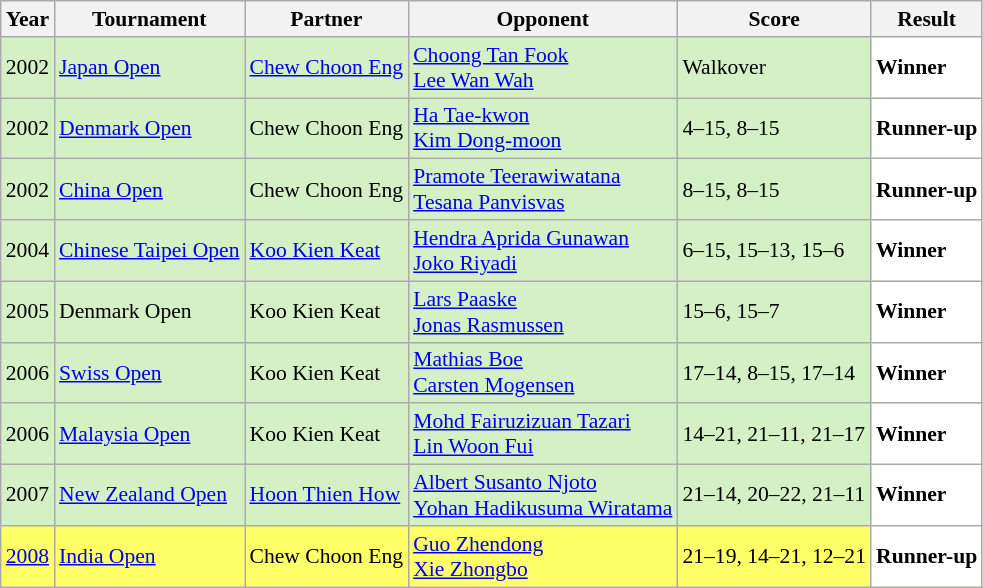<table class="sortable wikitable" style="font-size: 90%;">
<tr>
<th>Year</th>
<th>Tournament</th>
<th>Partner</th>
<th>Opponent</th>
<th>Score</th>
<th>Result</th>
</tr>
<tr style="background:#D4F1C5">
<td align="center">2002</td>
<td align="left"><a href='#'>Japan Open</a></td>
<td align="left"> <a href='#'>Chew Choon Eng</a></td>
<td align="left"> <a href='#'>Choong Tan Fook</a><br> <a href='#'>Lee Wan Wah</a></td>
<td align="left">Walkover</td>
<td style="text-align:left; background:white"> <strong>Winner</strong></td>
</tr>
<tr style="background:#D4F1C5">
<td align="center">2002</td>
<td align="left"><a href='#'>Denmark Open</a></td>
<td align="left"> Chew Choon Eng</td>
<td align="left"> <a href='#'>Ha Tae-kwon</a><br> <a href='#'>Kim Dong-moon</a></td>
<td align="left">4–15, 8–15</td>
<td style="text-align:left; background:white"> <strong>Runner-up</strong></td>
</tr>
<tr style="background:#D4F1C5">
<td align="center">2002</td>
<td align="left"><a href='#'>China Open</a></td>
<td align="left"> Chew Choon Eng</td>
<td align="left"> <a href='#'>Pramote Teerawiwatana</a><br> <a href='#'>Tesana Panvisvas</a></td>
<td align="left">8–15, 8–15</td>
<td style="text-align:left; background:white"> <strong>Runner-up</strong></td>
</tr>
<tr style="background:#D4F1C5">
<td align="center">2004</td>
<td align="left"><a href='#'>Chinese Taipei Open</a></td>
<td align="left"> <a href='#'>Koo Kien Keat</a></td>
<td align="left"> <a href='#'>Hendra Aprida Gunawan</a><br> <a href='#'>Joko Riyadi</a></td>
<td align="left">6–15, 15–13, 15–6</td>
<td style="text-align:left; background:white"> <strong>Winner</strong></td>
</tr>
<tr style="background:#D4F1C5">
<td align="center">2005</td>
<td align="left">Denmark Open</td>
<td align="left"> Koo Kien Keat</td>
<td align="left"> <a href='#'>Lars Paaske</a><br> <a href='#'>Jonas Rasmussen</a></td>
<td align="left">15–6, 15–7</td>
<td style="text-align:left; background:white"> <strong>Winner</strong></td>
</tr>
<tr style="background:#D4F1C5">
<td align="center">2006</td>
<td align="left"><a href='#'>Swiss Open</a></td>
<td align="left"> Koo Kien Keat</td>
<td align="left"> <a href='#'>Mathias Boe</a><br> <a href='#'>Carsten Mogensen</a></td>
<td align="left">17–14, 8–15, 17–14</td>
<td style="text-align:left; background:white"> <strong>Winner</strong></td>
</tr>
<tr style="background:#D4F1C5">
<td align="center">2006</td>
<td align="left"><a href='#'>Malaysia Open</a></td>
<td align="left"> Koo Kien Keat</td>
<td align="left"> <a href='#'>Mohd Fairuzizuan Tazari</a><br> <a href='#'>Lin Woon Fui</a></td>
<td align="left">14–21, 21–11, 21–17</td>
<td style="text-align:left; background:white"> <strong>Winner</strong></td>
</tr>
<tr style="background:#D4F1C5">
<td align="center">2007</td>
<td align="left"><a href='#'>New Zealand Open</a></td>
<td align="left"> <a href='#'>Hoon Thien How</a></td>
<td align="left"> <a href='#'>Albert Susanto Njoto</a><br> <a href='#'>Yohan Hadikusuma Wiratama</a></td>
<td align="left">21–14, 20–22, 21–11</td>
<td style="text-align:left; background:white"> <strong>Winner</strong></td>
</tr>
<tr style="background:#FFFF67">
<td align="center"><a href='#'>2008</a></td>
<td align="left"><a href='#'>India Open</a></td>
<td align="left"> Chew Choon Eng</td>
<td align="left"> <a href='#'>Guo Zhendong</a><br> <a href='#'>Xie Zhongbo</a></td>
<td align="left">21–19, 14–21, 12–21</td>
<td style="text-align:left; background:white"> <strong>Runner-up</strong></td>
</tr>
</table>
